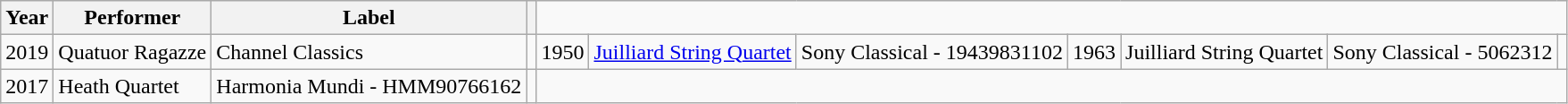<table class="wikitable">
<tr>
<th>Year</th>
<th>Performer</th>
<th>Label</th>
<th></th>
</tr>
<tr>
<td>2019</td>
<td>Quatuor Ragazze</td>
<td>Channel Classics</td>
<td></td>
<td>1950</td>
<td><a href='#'>Juilliard String Quartet</a></td>
<td>Sony Classical - 19439831102</td>
<td>1963</td>
<td>Juilliard String Quartet</td>
<td>Sony Classical - 5062312</td>
<td></td>
</tr>
<tr>
<td>2017</td>
<td>Heath Quartet</td>
<td>Harmonia Mundi - HMM90766162</td>
<td></td>
</tr>
</table>
